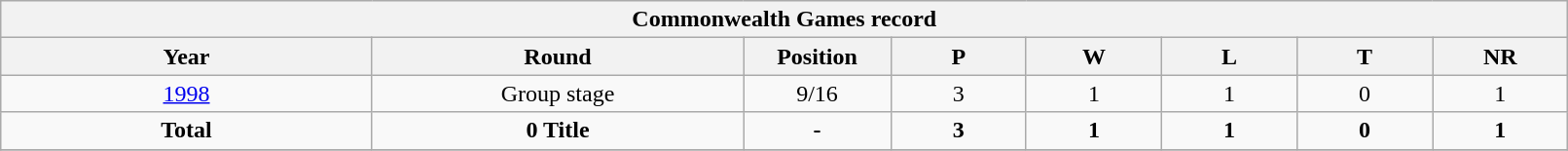<table class="wikitable" style="text-align: center; width:85%">
<tr>
<th colspan="10">Commonwealth Games record</th>
</tr>
<tr>
<th width="150">Year</th>
<th width="150">Round</th>
<th width="50">Position</th>
<th width="50">P</th>
<th width="50">W</th>
<th width="50">L</th>
<th width="50">T</th>
<th width="50">NR</th>
</tr>
<tr>
<td> <a href='#'>1998</a></td>
<td>Group stage</td>
<td>9/16</td>
<td>3</td>
<td>1</td>
<td>1</td>
<td>0</td>
<td>1</td>
</tr>
<tr>
<td><strong>Total</strong></td>
<td><strong>0 Title</strong></td>
<td><strong>-</strong></td>
<td><strong>3</strong></td>
<td><strong>1</strong></td>
<td><strong>1</strong></td>
<td><strong>0</strong></td>
<td><strong>1</strong></td>
</tr>
<tr>
</tr>
</table>
